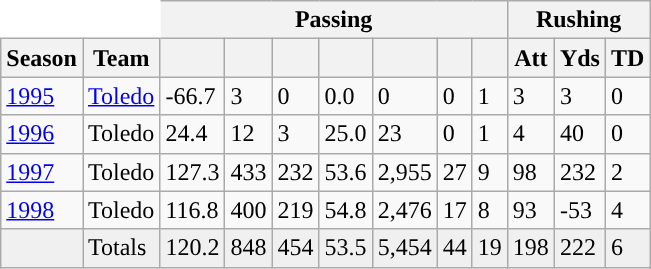<table class="wikitable">
<tr>
<th colspan="2" style="background:#fff; border-color:#fff #fff #aaa #fff"> </th>
<th colspan="7">Passing</th>
<th colspan="3">Rushing</th>
</tr>
<tr>
<th>Season</th>
<th>Team</th>
<th></th>
<th></th>
<th></th>
<th></th>
<th></th>
<th></th>
<th></th>
<th align="center">Att</th>
<th>Yds</th>
<th>TD</th>
</tr>
<tr>
<td><a href='#'>1995</a></td>
<td><a href='#'>Toledo</a></td>
<td>-66.7</td>
<td>3</td>
<td>0</td>
<td>0.0</td>
<td>0</td>
<td>0</td>
<td>1</td>
<td>3</td>
<td>3</td>
<td>0</td>
</tr>
<tr>
<td><a href='#'>1996</a></td>
<td>Toledo</td>
<td>24.4</td>
<td>12</td>
<td>3</td>
<td>25.0</td>
<td>23</td>
<td>0</td>
<td>1</td>
<td>4</td>
<td>40</td>
<td>0</td>
</tr>
<tr>
<td><a href='#'>1997</a></td>
<td>Toledo</td>
<td>127.3</td>
<td>433</td>
<td>232</td>
<td>53.6</td>
<td>2,955</td>
<td>27</td>
<td>9</td>
<td>98</td>
<td>232</td>
<td>2</td>
</tr>
<tr>
<td><a href='#'>1998</a></td>
<td>Toledo</td>
<td>116.8</td>
<td>400</td>
<td>219</td>
<td>54.8</td>
<td>2,476</td>
<td>17</td>
<td>8</td>
<td>93</td>
<td>-53</td>
<td>4</td>
</tr>
<tr style="background:#f0f0f0;">
<td></td>
<td>Totals</td>
<td>120.2</td>
<td>848</td>
<td>454</td>
<td>53.5</td>
<td>5,454</td>
<td>44</td>
<td>19</td>
<td>198</td>
<td>222</td>
<td>6</td>
</tr>
</table>
